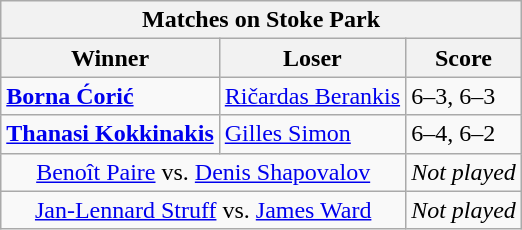<table class="wikitable">
<tr>
<th colspan=3>Matches on Stoke Park</th>
</tr>
<tr>
<th>Winner</th>
<th>Loser</th>
<th>Score</th>
</tr>
<tr>
<td><strong> <a href='#'>Borna Ćorić</a></strong></td>
<td> <a href='#'>Ričardas Berankis</a></td>
<td>6–3, 6–3</td>
</tr>
<tr>
<td><strong> <a href='#'>Thanasi Kokkinakis</a></strong></td>
<td> <a href='#'>Gilles Simon</a></td>
<td>6–4, 6–2</td>
</tr>
<tr>
<td align=center colspan=2> <a href='#'>Benoît Paire</a> vs.  <a href='#'>Denis Shapovalov</a></td>
<td><em>Not played</em></td>
</tr>
<tr>
<td align=center colspan=2> <a href='#'>Jan-Lennard Struff</a> vs.  <a href='#'>James Ward</a></td>
<td><em>Not played</em></td>
</tr>
</table>
